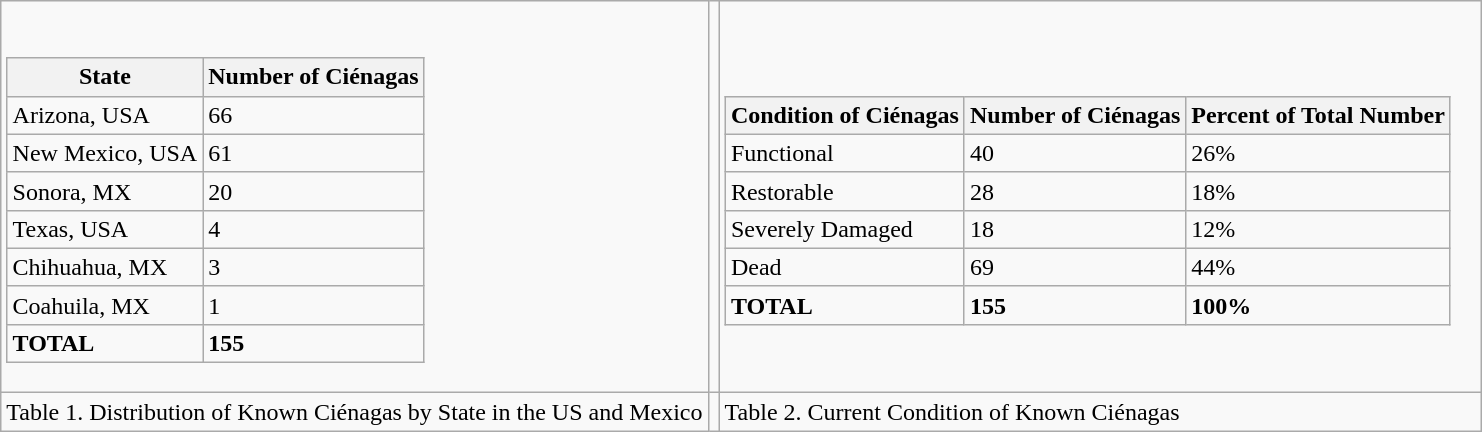<table class="wikitable">
<tr>
<td><br><table class="wikitable">
<tr>
<th>State</th>
<th>Number of Ciénagas</th>
</tr>
<tr>
<td>Arizona,    USA</td>
<td>66</td>
</tr>
<tr>
<td>New Mexico, USA</td>
<td>61</td>
</tr>
<tr>
<td>Sonora,    MX</td>
<td>20</td>
</tr>
<tr>
<td>Texas,    USA</td>
<td>4</td>
</tr>
<tr>
<td>Chihuahua,    MX</td>
<td>3</td>
</tr>
<tr>
<td>Coahuila,    MX</td>
<td>1</td>
</tr>
<tr>
<td><strong>TOTAL</strong></td>
<td><strong>155</strong></td>
</tr>
</table>
</td>
<td></td>
<td><br><table class="wikitable">
<tr>
<th>Condition of Ciénagas</th>
<th>Number of Ciénagas</th>
<th>Percent of Total Number</th>
</tr>
<tr>
<td>Functional</td>
<td>40</td>
<td>26%</td>
</tr>
<tr>
<td>Restorable</td>
<td>28</td>
<td>18%</td>
</tr>
<tr>
<td>Severely    Damaged</td>
<td>18</td>
<td>12%</td>
</tr>
<tr>
<td>Dead</td>
<td>69</td>
<td>44%</td>
</tr>
<tr>
<td><strong>TOTAL</strong></td>
<td><strong>155</strong></td>
<td><strong>100%</strong></td>
</tr>
</table>
</td>
</tr>
<tr>
<td>Table 1. Distribution of Known Ciénagas by State in the US and Mexico</td>
<td></td>
<td>Table 2. Current Condition of Known Ciénagas</td>
</tr>
</table>
